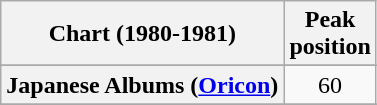<table class="wikitable sortable plainrowheaders">
<tr>
<th>Chart (1980-1981)</th>
<th>Peak<br>position</th>
</tr>
<tr>
</tr>
<tr>
</tr>
<tr>
<th scope="row">Japanese Albums (<a href='#'>Oricon</a>)</th>
<td align="center">60</td>
</tr>
<tr>
</tr>
<tr>
</tr>
<tr>
</tr>
<tr>
</tr>
<tr>
</tr>
</table>
